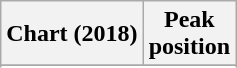<table class="wikitable plainrowheaders sortable" style="text-align:center">
<tr>
<th scope="col">Chart (2018)</th>
<th scope="col">Peak<br> position</th>
</tr>
<tr>
</tr>
<tr>
</tr>
<tr>
</tr>
</table>
